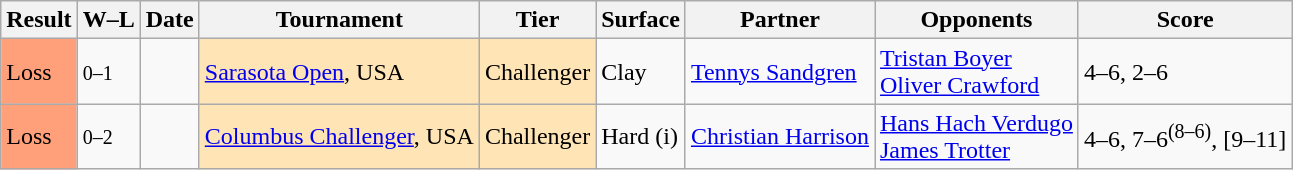<table class="sortable wikitable">
<tr>
<th>Result</th>
<th class="unsortable">W–L</th>
<th>Date</th>
<th>Tournament</th>
<th>Tier</th>
<th>Surface</th>
<th>Partner</th>
<th>Opponents</th>
<th class="unsortable">Score</th>
</tr>
<tr>
<td bgcolor=FFA07A>Loss</td>
<td><small>0–1</small></td>
<td><a href='#'></a></td>
<td style="background:moccasin;"><a href='#'>Sarasota Open</a>, USA</td>
<td style="background:moccasin;">Challenger</td>
<td>Clay</td>
<td> <a href='#'>Tennys Sandgren</a></td>
<td> <a href='#'>Tristan Boyer</a><br> <a href='#'>Oliver Crawford</a></td>
<td>4–6, 2–6</td>
</tr>
<tr>
<td bgcolor=FFA07A>Loss</td>
<td><small>0–2</small></td>
<td><a href='#'></a></td>
<td style="background:moccasin;"><a href='#'>Columbus Challenger</a>, USA</td>
<td style="background:moccasin;">Challenger</td>
<td>Hard (i)</td>
<td> <a href='#'>Christian Harrison</a></td>
<td> <a href='#'>Hans Hach Verdugo</a><br> <a href='#'>James Trotter</a></td>
<td>4–6, 7–6<sup>(8–6)</sup>, [9–11]</td>
</tr>
</table>
